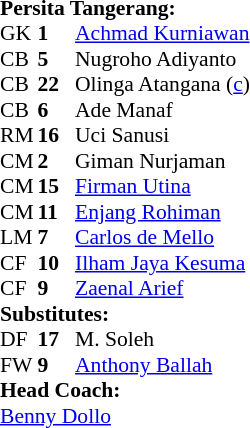<table style="font-size: 90%" cellspacing="0" cellpadding="0">
<tr>
<td colspan="4"><strong>Persita Tangerang:</strong></td>
</tr>
<tr>
<th width="25"></th>
<th width="25"></th>
</tr>
<tr>
<td>GK</td>
<td><strong>1</strong></td>
<td> <a href='#'>Achmad Kurniawan</a></td>
</tr>
<tr>
<td>CB</td>
<td><strong>5</strong></td>
<td> Nugroho Adiyanto</td>
</tr>
<tr>
<td>CB</td>
<td><strong>22</strong></td>
<td> Olinga Atangana (<a href='#'>c</a>)</td>
</tr>
<tr>
<td>CB</td>
<td><strong>6</strong></td>
<td> Ade Manaf</td>
<td></td>
</tr>
<tr>
<td>RM</td>
<td><strong>16</strong></td>
<td> Uci Sanusi</td>
<td></td>
<td></td>
</tr>
<tr>
<td>CM</td>
<td><strong>2</strong></td>
<td> Giman Nurjaman</td>
</tr>
<tr>
<td>CM</td>
<td><strong>15</strong></td>
<td> <a href='#'>Firman Utina</a></td>
<td></td>
</tr>
<tr>
<td>CM</td>
<td><strong>11</strong></td>
<td> <a href='#'>Enjang Rohiman</a></td>
</tr>
<tr>
<td>LM</td>
<td><strong>7</strong></td>
<td> <a href='#'>Carlos de Mello</a></td>
<td></td>
<td></td>
</tr>
<tr>
<td>CF</td>
<td><strong>10</strong></td>
<td> <a href='#'>Ilham Jaya Kesuma</a></td>
</tr>
<tr>
<td>CF</td>
<td><strong>9</strong></td>
<td> <a href='#'>Zaenal Arief</a></td>
<td></td>
</tr>
<tr>
<td colspan=3><strong>Substitutes:</strong></td>
</tr>
<tr>
<td>DF</td>
<td><strong>17</strong></td>
<td> M. Soleh</td>
<td></td>
<td></td>
</tr>
<tr>
<td>FW</td>
<td><strong>9</strong></td>
<td> <a href='#'>Anthony Ballah</a></td>
<td></td>
<td></td>
</tr>
<tr>
<td colspan=3><strong>Head Coach:</strong></td>
</tr>
<tr>
<td colspan="4"> <a href='#'>Benny Dollo</a></td>
</tr>
</table>
